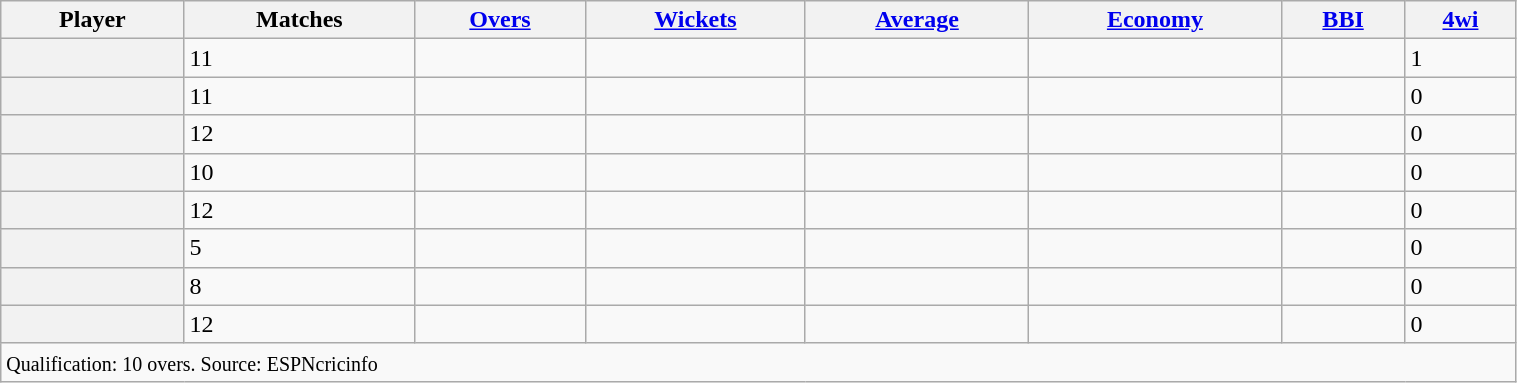<table class="wikitable sortable plainrowheaders" style="width:80%;">
<tr>
<th scope="col">Player</th>
<th scope="col">Matches</th>
<th scope="col"><a href='#'>Overs</a></th>
<th scope="col"><a href='#'>Wickets</a></th>
<th scope="col"><a href='#'>Average</a></th>
<th scope="col"><a href='#'>Economy</a></th>
<th scope="col"><a href='#'>BBI</a></th>
<th scope="col"><a href='#'>4wi</a></th>
</tr>
<tr>
<th scope="row"></th>
<td>11</td>
<td></td>
<td></td>
<td></td>
<td></td>
<td></td>
<td>1</td>
</tr>
<tr>
<th scope="row"></th>
<td>11</td>
<td></td>
<td></td>
<td></td>
<td></td>
<td></td>
<td>0</td>
</tr>
<tr>
<th scope="row"></th>
<td>12</td>
<td></td>
<td></td>
<td></td>
<td></td>
<td></td>
<td>0</td>
</tr>
<tr>
<th scope="row"></th>
<td>10</td>
<td></td>
<td></td>
<td></td>
<td></td>
<td></td>
<td>0</td>
</tr>
<tr>
<th scope="row"></th>
<td>12</td>
<td></td>
<td></td>
<td></td>
<td></td>
<td></td>
<td>0</td>
</tr>
<tr>
<th scope="row"></th>
<td>5</td>
<td></td>
<td></td>
<td></td>
<td></td>
<td></td>
<td>0</td>
</tr>
<tr>
<th scope="row"></th>
<td>8</td>
<td></td>
<td></td>
<td></td>
<td></td>
<td></td>
<td>0</td>
</tr>
<tr>
<th scope="row"></th>
<td>12</td>
<td></td>
<td></td>
<td></td>
<td></td>
<td></td>
<td>0</td>
</tr>
<tr class="sortbottom">
<td colspan="8"><small>Qualification: 10 overs. Source: ESPNcricinfo</small></td>
</tr>
</table>
